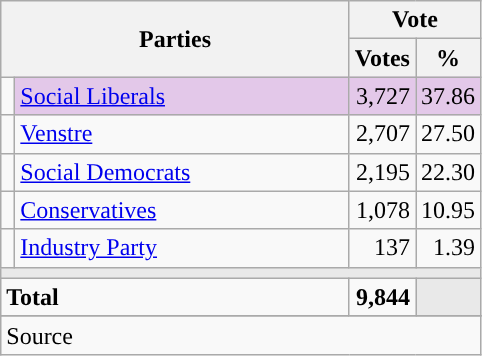<table class="wikitable" style="text-align:right;">
<tr>
<th style="text-align:centre;" rowspan="2" colspan="2" width="225">Parties</th>
<th colspan="3">Vote</th>
</tr>
<tr>
<th width="15">Votes</th>
<th width="15">%</th>
</tr>
<tr>
<td width="2" style="color:inherit;background:"></td>
<td bgcolor=#e3c8e9  align="left"><a href='#'>Social Liberals</a></td>
<td bgcolor=#e3c8e9>3,727</td>
<td bgcolor=#e3c8e9>37.86</td>
</tr>
<tr>
<td width="2" style="color:inherit;background:"></td>
<td align="left"><a href='#'>Venstre</a></td>
<td>2,707</td>
<td>27.50</td>
</tr>
<tr>
<td width="2" style="color:inherit;background:"></td>
<td align="left"><a href='#'>Social Democrats</a></td>
<td>2,195</td>
<td>22.30</td>
</tr>
<tr>
<td width="2" style="color:inherit;background:"></td>
<td align="left"><a href='#'>Conservatives</a></td>
<td>1,078</td>
<td>10.95</td>
</tr>
<tr>
<td width="2" style="color:inherit;background:"></td>
<td align="left"><a href='#'>Industry Party</a></td>
<td>137</td>
<td>1.39</td>
</tr>
<tr>
<td colspan="7" bgcolor="#E9E9E9"></td>
</tr>
<tr>
<td align="left" colspan="2"><strong>Total</strong></td>
<td><strong>9,844</strong></td>
<td bgcolor="#E9E9E9" colspan="2"></td>
</tr>
<tr>
</tr>
<tr>
<td align="left" colspan="6">Source</td>
</tr>
</table>
